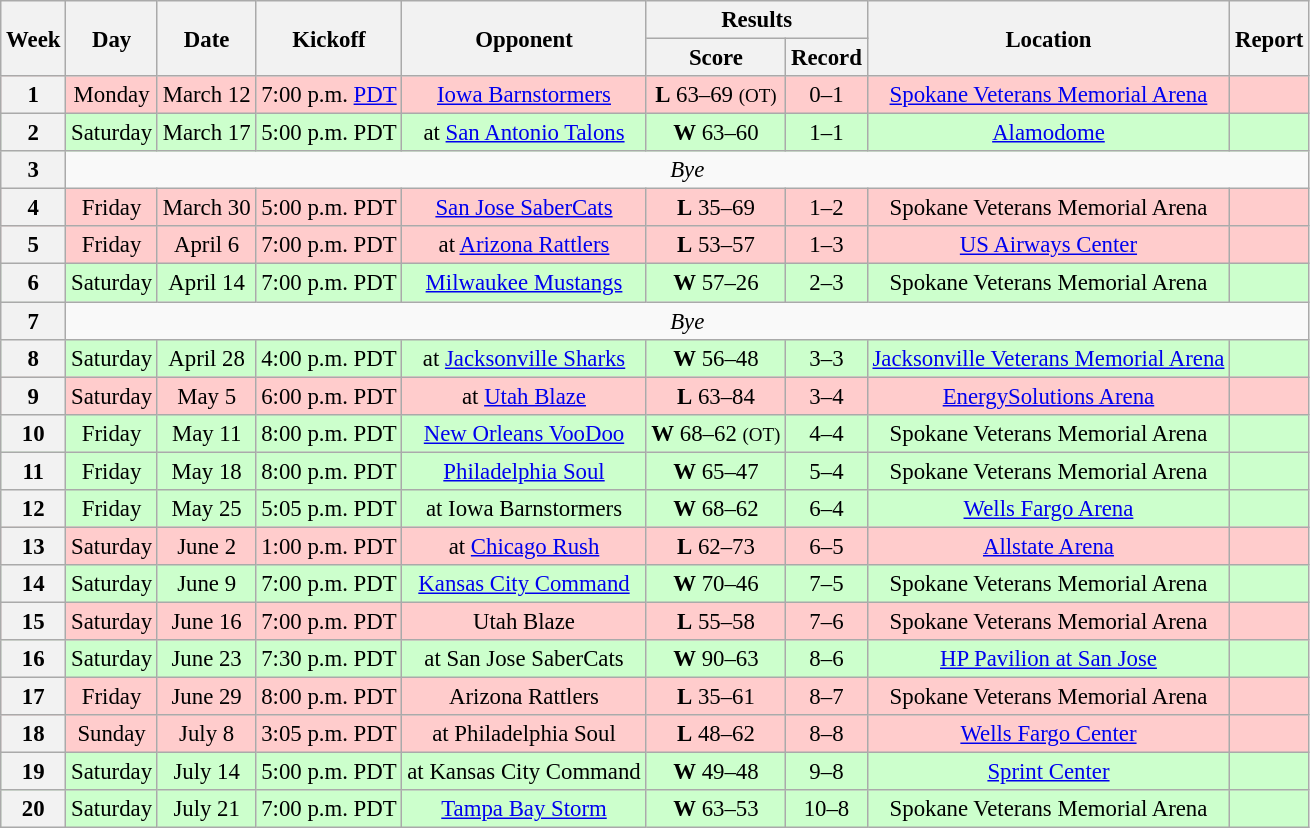<table class="wikitable" style="font-size: 95%;">
<tr>
<th rowspan="2">Week</th>
<th rowspan="2">Day</th>
<th rowspan="2">Date</th>
<th rowspan="2">Kickoff</th>
<th rowspan="2">Opponent</th>
<th colspan="2">Results</th>
<th rowspan="2">Location</th>
<th rowspan="2">Report</th>
</tr>
<tr>
<th>Score</th>
<th>Record</th>
</tr>
<tr style="background:#fcc">
<th align="center">1</th>
<td align="center">Monday</td>
<td align="center">March 12</td>
<td align="center">7:00 p.m. <a href='#'>PDT</a></td>
<td align="center"><a href='#'>Iowa Barnstormers</a></td>
<td align="center"><strong>L</strong> 63–69 <small>(OT)</small></td>
<td align="center">0–1</td>
<td align="center"><a href='#'>Spokane Veterans Memorial Arena</a></td>
<td align="center"></td>
</tr>
<tr style="background:#cfc">
<th align="center">2</th>
<td align="center">Saturday</td>
<td align="center">March 17</td>
<td align="center">5:00 p.m. PDT</td>
<td align="center">at <a href='#'>San Antonio Talons</a></td>
<td align="center"><strong>W</strong> 63–60</td>
<td align="center">1–1</td>
<td align="center"><a href='#'>Alamodome</a></td>
<td align="center"></td>
</tr>
<tr style=>
<th align="center">3</th>
<td colspan="9" align="center" valign="middle"><em>Bye</em></td>
</tr>
<tr style="background:#fcc">
<th align="center">4</th>
<td align="center">Friday</td>
<td align="center">March 30</td>
<td align="center">5:00 p.m. PDT</td>
<td align="center"><a href='#'>San Jose SaberCats</a></td>
<td align="center"><strong>L</strong> 35–69</td>
<td align="center">1–2</td>
<td align="center">Spokane Veterans Memorial Arena</td>
<td align="center"></td>
</tr>
<tr style="background:#fcc">
<th align="center">5</th>
<td align="center">Friday</td>
<td align="center">April 6</td>
<td align="center">7:00 p.m. PDT</td>
<td align="center">at <a href='#'>Arizona Rattlers</a></td>
<td align="center"><strong>L</strong> 53–57</td>
<td align="center">1–3</td>
<td align="center"><a href='#'>US Airways Center</a></td>
<td align="center"></td>
</tr>
<tr style="background:#cfc">
<th align="center">6</th>
<td align="center">Saturday</td>
<td align="center">April 14</td>
<td align="center">7:00 p.m. PDT</td>
<td align="center"><a href='#'>Milwaukee Mustangs</a></td>
<td align="center"><strong>W</strong> 57–26</td>
<td align="center">2–3</td>
<td align="center">Spokane Veterans Memorial Arena</td>
<td align="center"></td>
</tr>
<tr style=>
<th align="center">7</th>
<td colspan="9" align="center" valign="middle"><em>Bye</em></td>
</tr>
<tr style="background:#cfc">
<th align="center">8</th>
<td align="center">Saturday</td>
<td align="center">April 28</td>
<td align="center">4:00 p.m. PDT</td>
<td align="center">at <a href='#'>Jacksonville Sharks</a></td>
<td align="center"><strong>W</strong> 56–48</td>
<td align="center">3–3</td>
<td align="center"><a href='#'>Jacksonville Veterans Memorial Arena</a></td>
<td align="center"></td>
</tr>
<tr style="background:#fcc">
<th align="center">9</th>
<td align="center">Saturday</td>
<td align="center">May 5</td>
<td align="center">6:00 p.m. PDT</td>
<td align="center">at <a href='#'>Utah Blaze</a></td>
<td align="center"><strong>L</strong> 63–84</td>
<td align="center">3–4</td>
<td align="center"><a href='#'>EnergySolutions Arena</a></td>
<td align="center"></td>
</tr>
<tr style="background:#cfc">
<th align="center">10</th>
<td align="center">Friday</td>
<td align="center">May 11</td>
<td align="center">8:00 p.m. PDT</td>
<td align="center"><a href='#'>New Orleans VooDoo</a></td>
<td align="center"><strong>W</strong> 68–62 <small>(OT)</small></td>
<td align="center">4–4</td>
<td align="center">Spokane Veterans Memorial Arena</td>
<td align="center"></td>
</tr>
<tr style="background:#cfc">
<th align="center">11</th>
<td align="center">Friday</td>
<td align="center">May 18</td>
<td align="center">8:00 p.m. PDT</td>
<td align="center"><a href='#'>Philadelphia Soul</a></td>
<td align="center"><strong>W</strong> 65–47</td>
<td align="center">5–4</td>
<td align="center">Spokane Veterans Memorial Arena</td>
<td align="center"></td>
</tr>
<tr style="background:#cfc">
<th align="center">12</th>
<td align="center">Friday</td>
<td align="center">May 25</td>
<td align="center">5:05 p.m. PDT</td>
<td align="center">at Iowa Barnstormers</td>
<td align="center"><strong>W</strong> 68–62</td>
<td align="center">6–4</td>
<td align="center"><a href='#'>Wells Fargo Arena</a></td>
<td align="center"></td>
</tr>
<tr style="background:#fcc">
<th align="center">13</th>
<td align="center">Saturday</td>
<td align="center">June 2</td>
<td align="center">1:00 p.m. PDT</td>
<td align="center">at <a href='#'>Chicago Rush</a></td>
<td align="center"><strong>L</strong> 62–73</td>
<td align="center">6–5</td>
<td align="center"><a href='#'>Allstate Arena</a></td>
<td align="center"></td>
</tr>
<tr style="background:#cfc">
<th align="center">14</th>
<td align="center">Saturday</td>
<td align="center">June 9</td>
<td align="center">7:00 p.m. PDT</td>
<td align="center"><a href='#'>Kansas City Command</a></td>
<td align="center"><strong>W</strong> 70–46</td>
<td align="center">7–5</td>
<td align="center">Spokane Veterans Memorial Arena</td>
<td align="center"></td>
</tr>
<tr style="background:#fcc">
<th align="center">15</th>
<td align="center">Saturday</td>
<td align="center">June 16</td>
<td align="center">7:00 p.m. PDT</td>
<td align="center">Utah Blaze</td>
<td align="center"><strong>L</strong> 55–58</td>
<td align="center">7–6</td>
<td align="center">Spokane Veterans Memorial Arena</td>
<td align="center"></td>
</tr>
<tr style="background:#cfc">
<th align="center">16</th>
<td align="center">Saturday</td>
<td align="center">June 23</td>
<td align="center">7:30 p.m. PDT</td>
<td align="center">at San Jose SaberCats</td>
<td align="center"><strong>W</strong> 90–63</td>
<td align="center">8–6</td>
<td align="center"><a href='#'>HP Pavilion at San Jose</a></td>
<td align="center"></td>
</tr>
<tr style="background:#fcc">
<th align="center">17</th>
<td align="center">Friday</td>
<td align="center">June 29</td>
<td align="center">8:00 p.m. PDT</td>
<td align="center">Arizona Rattlers</td>
<td align="center"><strong>L</strong> 35–61</td>
<td align="center">8–7</td>
<td align="center">Spokane Veterans Memorial Arena</td>
<td align="center"></td>
</tr>
<tr style="background:#fcc">
<th align="center">18</th>
<td align="center">Sunday</td>
<td align="center">July 8</td>
<td align="center">3:05 p.m. PDT</td>
<td align="center">at Philadelphia Soul</td>
<td align="center"><strong>L</strong> 48–62</td>
<td align="center">8–8</td>
<td align="center"><a href='#'>Wells Fargo Center</a></td>
<td align="center"></td>
</tr>
<tr style="background:#cfc">
<th align="center">19</th>
<td align="center">Saturday</td>
<td align="center">July 14</td>
<td align="center">5:00 p.m. PDT</td>
<td align="center">at Kansas City Command</td>
<td align="center"><strong>W</strong> 49–48</td>
<td align="center">9–8</td>
<td align="center"><a href='#'>Sprint Center</a></td>
<td align="center"></td>
</tr>
<tr style="background:#cfc">
<th align="center">20</th>
<td align="center">Saturday</td>
<td align="center">July 21</td>
<td align="center">7:00 p.m. PDT</td>
<td align="center"><a href='#'>Tampa Bay Storm</a></td>
<td align="center"><strong>W</strong> 63–53</td>
<td align="center">10–8</td>
<td align="center">Spokane Veterans Memorial Arena</td>
<td align="center"></td>
</tr>
</table>
